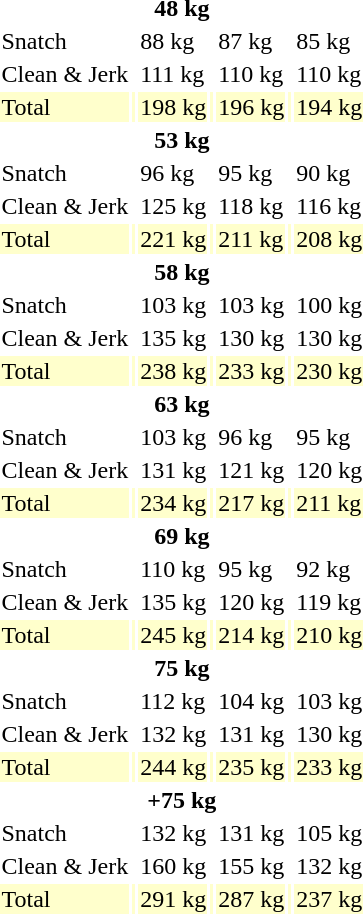<table>
<tr>
<th colspan=7>48 kg</th>
</tr>
<tr>
<td>Snatch</td>
<td></td>
<td>88 kg</td>
<td></td>
<td>87 kg</td>
<td></td>
<td>85 kg</td>
</tr>
<tr>
<td>Clean & Jerk</td>
<td></td>
<td>111 kg</td>
<td></td>
<td>110 kg</td>
<td></td>
<td>110 kg</td>
</tr>
<tr bgcolor=ffffcc>
<td>Total</td>
<td></td>
<td>198 kg</td>
<td></td>
<td>196 kg</td>
<td></td>
<td>194 kg</td>
</tr>
<tr>
<th colspan=7>53 kg</th>
</tr>
<tr>
<td>Snatch</td>
<td></td>
<td>96 kg</td>
<td></td>
<td>95 kg</td>
<td></td>
<td>90 kg</td>
</tr>
<tr>
<td>Clean & Jerk</td>
<td></td>
<td>125 kg</td>
<td></td>
<td>118 kg</td>
<td></td>
<td>116 kg</td>
</tr>
<tr bgcolor=ffffcc>
<td>Total</td>
<td></td>
<td>221 kg</td>
<td></td>
<td>211 kg</td>
<td></td>
<td>208 kg</td>
</tr>
<tr>
<th colspan=7>58 kg</th>
</tr>
<tr>
<td>Snatch</td>
<td></td>
<td>103 kg</td>
<td></td>
<td>103 kg</td>
<td></td>
<td>100 kg</td>
</tr>
<tr>
<td>Clean & Jerk</td>
<td></td>
<td>135 kg</td>
<td></td>
<td>130 kg</td>
<td></td>
<td>130 kg</td>
</tr>
<tr bgcolor=ffffcc>
<td>Total</td>
<td></td>
<td>238 kg</td>
<td></td>
<td>233 kg</td>
<td></td>
<td>230 kg</td>
</tr>
<tr>
<th colspan=7>63 kg</th>
</tr>
<tr>
<td>Snatch</td>
<td></td>
<td>103 kg</td>
<td></td>
<td>96 kg</td>
<td></td>
<td>95 kg</td>
</tr>
<tr>
<td>Clean & Jerk</td>
<td></td>
<td>131 kg</td>
<td></td>
<td>121 kg</td>
<td></td>
<td>120 kg</td>
</tr>
<tr bgcolor=ffffcc>
<td>Total</td>
<td></td>
<td>234 kg</td>
<td></td>
<td>217 kg</td>
<td></td>
<td>211 kg</td>
</tr>
<tr>
<th colspan=7>69 kg</th>
</tr>
<tr>
<td>Snatch</td>
<td></td>
<td>110 kg</td>
<td></td>
<td>95 kg</td>
<td></td>
<td>92 kg</td>
</tr>
<tr>
<td>Clean & Jerk</td>
<td></td>
<td>135 kg</td>
<td></td>
<td>120 kg</td>
<td></td>
<td>119 kg</td>
</tr>
<tr bgcolor=ffffcc>
<td>Total</td>
<td></td>
<td>245 kg</td>
<td></td>
<td>214 kg</td>
<td></td>
<td>210 kg</td>
</tr>
<tr>
<th colspan=7>75 kg</th>
</tr>
<tr>
<td>Snatch</td>
<td></td>
<td>112 kg</td>
<td></td>
<td>104 kg</td>
<td></td>
<td>103 kg</td>
</tr>
<tr>
<td>Clean & Jerk</td>
<td></td>
<td>132 kg</td>
<td></td>
<td>131 kg</td>
<td></td>
<td>130 kg</td>
</tr>
<tr bgcolor=ffffcc>
<td>Total</td>
<td></td>
<td>244 kg</td>
<td></td>
<td>235 kg</td>
<td></td>
<td>233 kg</td>
</tr>
<tr>
<th colspan=7>+75 kg</th>
</tr>
<tr>
<td>Snatch</td>
<td></td>
<td>132 kg</td>
<td></td>
<td>131 kg</td>
<td></td>
<td>105 kg</td>
</tr>
<tr>
<td>Clean & Jerk</td>
<td></td>
<td>160 kg</td>
<td></td>
<td>155 kg</td>
<td></td>
<td>132 kg</td>
</tr>
<tr bgcolor=ffffcc>
<td>Total</td>
<td></td>
<td>291 kg</td>
<td></td>
<td>287 kg</td>
<td></td>
<td>237 kg</td>
</tr>
</table>
